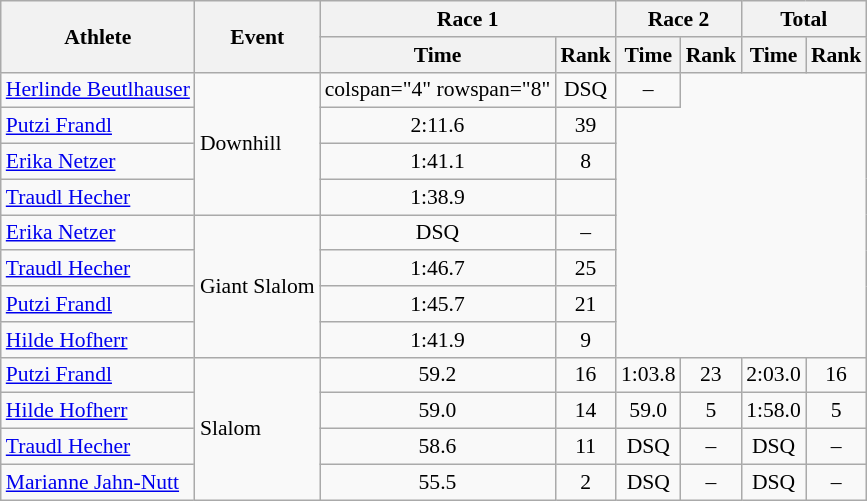<table class="wikitable" style="font-size:90%">
<tr>
<th rowspan="2">Athlete</th>
<th rowspan="2">Event</th>
<th colspan="2">Race 1</th>
<th colspan="2">Race 2</th>
<th colspan="2">Total</th>
</tr>
<tr>
<th>Time</th>
<th>Rank</th>
<th>Time</th>
<th>Rank</th>
<th>Time</th>
<th>Rank</th>
</tr>
<tr>
<td><a href='#'>Herlinde Beutlhauser</a></td>
<td rowspan="4">Downhill</td>
<td>colspan="4" rowspan="8" </td>
<td align="center">DSQ</td>
<td align="center">–</td>
</tr>
<tr>
<td><a href='#'>Putzi Frandl</a></td>
<td align="center">2:11.6</td>
<td align="center">39</td>
</tr>
<tr>
<td><a href='#'>Erika Netzer</a></td>
<td align="center">1:41.1</td>
<td align="center">8</td>
</tr>
<tr>
<td><a href='#'>Traudl Hecher</a></td>
<td align="center">1:38.9</td>
<td align="center"></td>
</tr>
<tr>
<td><a href='#'>Erika Netzer</a></td>
<td rowspan="4">Giant Slalom</td>
<td align="center">DSQ</td>
<td align="center">–</td>
</tr>
<tr>
<td><a href='#'>Traudl Hecher</a></td>
<td align="center">1:46.7</td>
<td align="center">25</td>
</tr>
<tr>
<td><a href='#'>Putzi Frandl</a></td>
<td align="center">1:45.7</td>
<td align="center">21</td>
</tr>
<tr>
<td><a href='#'>Hilde Hofherr</a></td>
<td align="center">1:41.9</td>
<td align="center">9</td>
</tr>
<tr>
<td><a href='#'>Putzi Frandl</a></td>
<td rowspan="4">Slalom</td>
<td align="center">59.2</td>
<td align="center">16</td>
<td align="center">1:03.8</td>
<td align="center">23</td>
<td align="center">2:03.0</td>
<td align="center">16</td>
</tr>
<tr>
<td><a href='#'>Hilde Hofherr</a></td>
<td align="center">59.0</td>
<td align="center">14</td>
<td align="center">59.0</td>
<td align="center">5</td>
<td align="center">1:58.0</td>
<td align="center">5</td>
</tr>
<tr>
<td><a href='#'>Traudl Hecher</a></td>
<td align="center">58.6</td>
<td align="center">11</td>
<td align="center">DSQ</td>
<td align="center">–</td>
<td align="center">DSQ</td>
<td align="center">–</td>
</tr>
<tr>
<td><a href='#'>Marianne Jahn-Nutt</a></td>
<td align="center">55.5</td>
<td align="center">2</td>
<td align="center">DSQ</td>
<td align="center">–</td>
<td align="center">DSQ</td>
<td align="center">–</td>
</tr>
</table>
